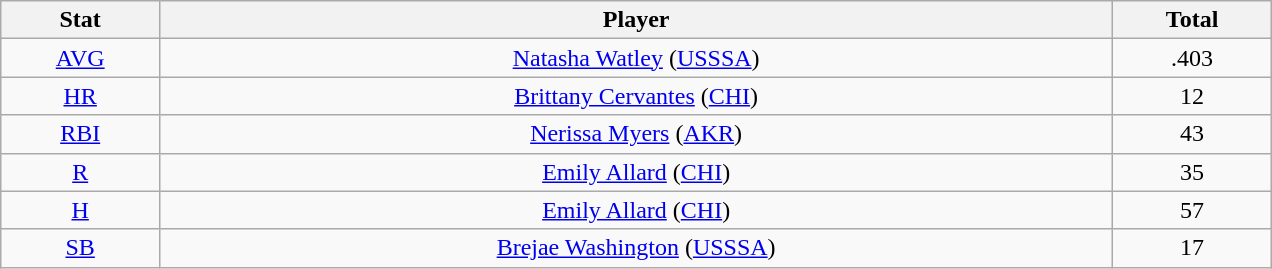<table class="wikitable" style="text-align:center;">
<tr>
<th style="width:5%;">Stat</th>
<th style="width:30%;">Player</th>
<th style="width:5%;">Total</th>
</tr>
<tr>
<td><a href='#'>AVG</a></td>
<td><a href='#'>Natasha Watley</a> (<a href='#'>USSSA</a>)</td>
<td>.403</td>
</tr>
<tr>
<td><a href='#'>HR</a></td>
<td><a href='#'>Brittany Cervantes</a> (<a href='#'>CHI</a>)</td>
<td>12</td>
</tr>
<tr>
<td><a href='#'>RBI</a></td>
<td><a href='#'>Nerissa Myers</a> (<a href='#'>AKR</a>)</td>
<td>43</td>
</tr>
<tr>
<td><a href='#'>R</a></td>
<td><a href='#'>Emily Allard</a> (<a href='#'>CHI</a>)</td>
<td>35</td>
</tr>
<tr>
<td><a href='#'>H</a></td>
<td><a href='#'>Emily Allard</a> (<a href='#'>CHI</a>)</td>
<td>57</td>
</tr>
<tr>
<td><a href='#'>SB</a></td>
<td><a href='#'>Brejae Washington</a> (<a href='#'>USSSA</a>)</td>
<td>17</td>
</tr>
</table>
